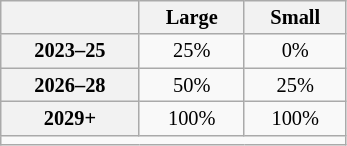<table class="wikitable floatright" style="font-size:85%;text-align:center;width:17em;">
<tr>
<th> </th>
<th>Large</th>
<th>Small</th>
</tr>
<tr>
<th>2023–25</th>
<td>25%</td>
<td>0%</td>
</tr>
<tr>
<th>2026–28</th>
<td>50%</td>
<td>25%</td>
</tr>
<tr>
<th>2029+</th>
<td>100%</td>
<td>100%</td>
</tr>
<tr>
<td colspan=3></td>
</tr>
</table>
